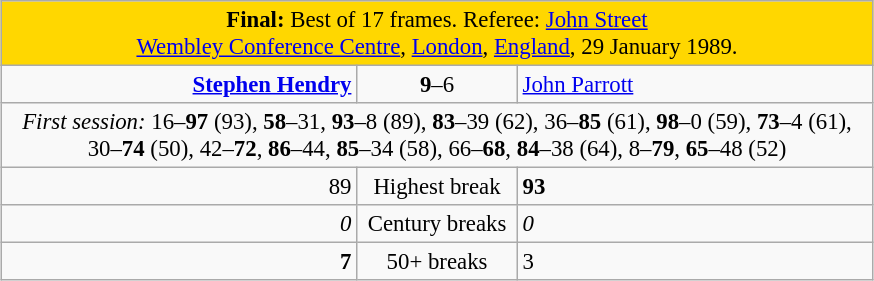<table class="wikitable" style="font-size: 95%; margin: 1em auto 1em auto;">
<tr>
<td colspan="3" align="center" bgcolor="#ffd700"><strong>Final:</strong> Best of 17 frames. Referee: <a href='#'>John Street</a><br><a href='#'>Wembley Conference Centre</a>, <a href='#'>London</a>, <a href='#'>England</a>, 29 January 1989.</td>
</tr>
<tr>
<td width="230" align="right"><strong><a href='#'>Stephen Hendry</a></strong><br></td>
<td width="100" align="center"><strong>9</strong>–6</td>
<td width="230"><a href='#'>John Parrott</a><br></td>
</tr>
<tr>
<td colspan="3" align="center" style="font-size: 100%"><em>First session:</em> 16–<strong>97</strong> (93), <strong>58</strong>–31, <strong>93</strong>–8 (89), <strong>83</strong>–39 (62), 36–<strong>85</strong> (61), <strong>98</strong>–0 (59), <strong>73</strong>–4 (61), 30–<strong>74</strong> (50), 42–<strong>72</strong>, <strong>86</strong>–44, <strong>85</strong>–34 (58), 66–<strong>68</strong>, <strong>84</strong>–38 (64), 8–<strong>79</strong>, <strong>65</strong>–48 (52)</td>
</tr>
<tr>
<td align="right">89</td>
<td align="center">Highest break</td>
<td><strong>93</strong></td>
</tr>
<tr>
<td align="right"><em>0</em></td>
<td align="center">Century breaks</td>
<td><em>0</em></td>
</tr>
<tr>
<td align="right"><strong>7</strong></td>
<td align="center">50+ breaks</td>
<td>3</td>
</tr>
</table>
